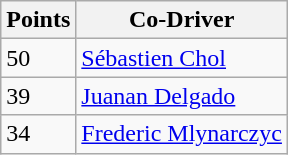<table class="wikitable">
<tr>
<th>Points</th>
<th>Co-Driver</th>
</tr>
<tr>
<td>50</td>
<td> <a href='#'>Sébastien Chol</a></td>
</tr>
<tr>
<td>39</td>
<td> <a href='#'>Juanan Delgado</a></td>
</tr>
<tr>
<td>34</td>
<td> <a href='#'>Frederic Mlynarczyc</a></td>
</tr>
</table>
